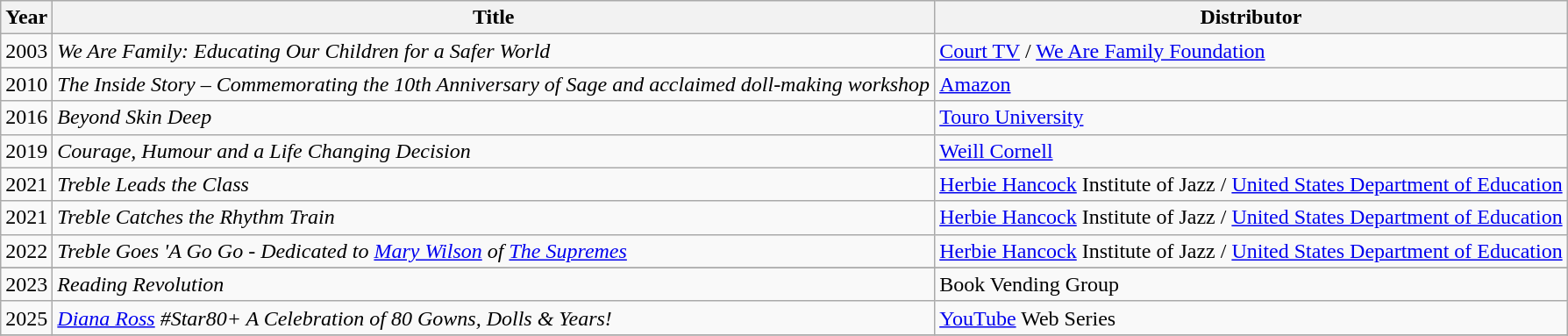<table class="wikitable">
<tr>
<th>Year</th>
<th>Title</th>
<th>Distributor</th>
</tr>
<tr>
<td>2003</td>
<td><em>We Are Family: Educating Our Children for a Safer World</em></td>
<td><a href='#'>Court TV</a> / <a href='#'>We Are Family Foundation</a></td>
</tr>
<tr>
<td>2010</td>
<td><em>The Inside Story – Commemorating the 10th Anniversary of Sage and acclaimed doll-making workshop</em></td>
<td><a href='#'>Amazon</a></td>
</tr>
<tr>
<td>2016</td>
<td><em>Beyond Skin Deep</em></td>
<td><a href='#'>Touro University</a></td>
</tr>
<tr>
<td>2019</td>
<td><em>Courage, Humour and a Life Changing Decision</em></td>
<td><a href='#'>Weill Cornell</a></td>
</tr>
<tr>
<td>2021</td>
<td><em>Treble Leads the Class</em></td>
<td><a href='#'>Herbie Hancock</a> Institute of Jazz / <a href='#'>United States Department of Education</a></td>
</tr>
<tr>
<td>2021</td>
<td><em>Treble Catches the Rhythm Train</em></td>
<td><a href='#'>Herbie Hancock</a> Institute of Jazz / <a href='#'>United States Department of Education</a></td>
</tr>
<tr>
<td>2022</td>
<td><em>Treble Goes 'A Go Go -  Dedicated to <a href='#'>Mary Wilson</a> of <a href='#'>The Supremes</a></em></td>
<td><a href='#'>Herbie Hancock</a> Institute of Jazz / <a href='#'>United States Department of Education</a></td>
</tr>
<tr>
</tr>
<tr>
<td>2023</td>
<td><em>Reading Revolution</em></td>
<td>Book Vending Group</td>
</tr>
<tr>
<td>2025</td>
<td><em><a href='#'>Diana Ross</a> #Star80+  A Celebration of 80 Gowns, Dolls & Years!</em></td>
<td><a href='#'>YouTube</a> Web Series</td>
</tr>
<tr>
</tr>
</table>
